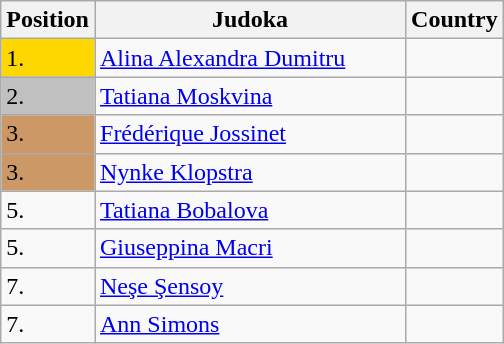<table class=wikitable>
<tr>
<th width=10>Position</th>
<th width=200>Judoka</th>
<th width=10>Country</th>
</tr>
<tr>
<td bgcolor=gold>1.</td>
<td><a href='#'>Alina Alexandra Dumitru</a></td>
<td></td>
</tr>
<tr>
<td bgcolor="silver">2.</td>
<td><a href='#'>Tatiana Moskvina</a></td>
<td></td>
</tr>
<tr>
<td bgcolor="CC9966">3.</td>
<td><a href='#'>Frédérique Jossinet</a></td>
<td></td>
</tr>
<tr>
<td bgcolor="CC9966">3.</td>
<td><a href='#'>Nynke Klopstra</a></td>
<td></td>
</tr>
<tr>
<td>5.</td>
<td><a href='#'>Tatiana Bobalova</a></td>
<td></td>
</tr>
<tr>
<td>5.</td>
<td><a href='#'>Giuseppina Macri</a></td>
<td></td>
</tr>
<tr>
<td>7.</td>
<td><a href='#'>Neşe Şensoy</a></td>
<td></td>
</tr>
<tr>
<td>7.</td>
<td><a href='#'>Ann Simons</a></td>
<td></td>
</tr>
</table>
